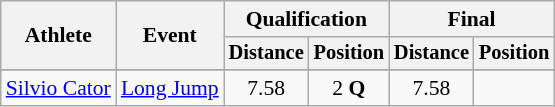<table class=wikitable style="font-size:90%">
<tr>
<th rowspan=2>Athlete</th>
<th rowspan=2>Event</th>
<th colspan=2>Qualification</th>
<th colspan=2>Final</th>
</tr>
<tr style="font-size:95%">
<th>Distance</th>
<th>Position</th>
<th>Distance</th>
<th>Position</th>
</tr>
<tr align=center>
</tr>
<tr align=center>
<td align=left><a href='#'>Silvio Cator</a></td>
<td align=left><a href='#'>Long Jump</a></td>
<td>7.58</td>
<td>2 <strong>Q</strong></td>
<td>7.58</td>
<td></td>
</tr>
</table>
